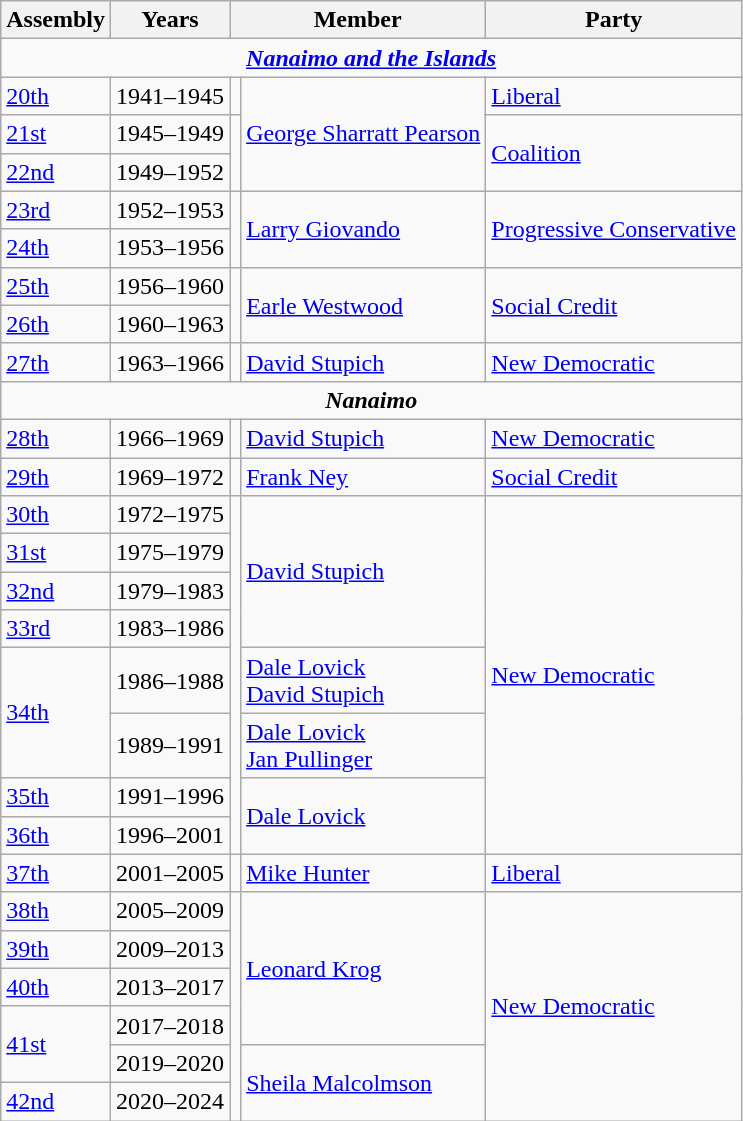<table class="wikitable">
<tr>
<th>Assembly</th>
<th>Years</th>
<th colspan="2">Member</th>
<th>Party</th>
</tr>
<tr>
<td align="center" colspan=5><strong><em><a href='#'>Nanaimo and the Islands</a></em></strong></td>
</tr>
<tr>
<td><a href='#'>20th</a></td>
<td>1941–1945</td>
<td></td>
<td rowspan=3><a href='#'>George Sharratt Pearson</a></td>
<td><a href='#'>Liberal</a></td>
</tr>
<tr>
<td><a href='#'>21st</a></td>
<td>1945–1949</td>
<td rowspan=2 ></td>
<td rowspan=2><a href='#'>Coalition</a></td>
</tr>
<tr>
<td><a href='#'>22nd</a></td>
<td>1949–1952</td>
</tr>
<tr>
<td><a href='#'>23rd</a></td>
<td>1952–1953</td>
<td rowspan=2 ></td>
<td rowspan=2><a href='#'>Larry Giovando</a></td>
<td rowspan=2><a href='#'>Progressive Conservative</a></td>
</tr>
<tr>
<td><a href='#'>24th</a></td>
<td>1953–1956</td>
</tr>
<tr>
<td><a href='#'>25th</a></td>
<td>1956–1960</td>
<td rowspan=2 ></td>
<td rowspan=2><a href='#'>Earle Westwood</a></td>
<td rowspan=2><a href='#'>Social Credit</a></td>
</tr>
<tr>
<td><a href='#'>26th</a></td>
<td>1960–1963</td>
</tr>
<tr>
<td><a href='#'>27th</a></td>
<td>1963–1966</td>
<td></td>
<td><a href='#'>David Stupich</a></td>
<td><a href='#'>New Democratic</a></td>
</tr>
<tr>
<td align="center" colspan=5><strong><em>Nanaimo</em></strong></td>
</tr>
<tr>
<td><a href='#'>28th</a></td>
<td>1966–1969</td>
<td></td>
<td><a href='#'>David Stupich</a></td>
<td><a href='#'>New Democratic</a></td>
</tr>
<tr>
<td><a href='#'>29th</a></td>
<td>1969–1972</td>
<td></td>
<td><a href='#'>Frank Ney</a></td>
<td><a href='#'>Social Credit</a></td>
</tr>
<tr>
<td><a href='#'>30th</a></td>
<td>1972–1975</td>
<td rowspan=8 ></td>
<td rowspan=4><a href='#'>David Stupich</a></td>
<td rowspan=8><a href='#'>New Democratic</a></td>
</tr>
<tr>
<td><a href='#'>31st</a></td>
<td>1975–1979</td>
</tr>
<tr>
<td><a href='#'>32nd</a></td>
<td>1979–1983</td>
</tr>
<tr>
<td><a href='#'>33rd</a></td>
<td>1983–1986</td>
</tr>
<tr>
<td rowspan=2><a href='#'>34th</a></td>
<td>1986–1988</td>
<td><a href='#'>Dale Lovick</a><br><a href='#'>David Stupich</a></td>
</tr>
<tr>
<td>1989–1991</td>
<td><a href='#'>Dale Lovick</a><br><a href='#'>Jan Pullinger</a></td>
</tr>
<tr>
<td><a href='#'>35th</a></td>
<td>1991–1996</td>
<td rowspan=2><a href='#'>Dale Lovick</a></td>
</tr>
<tr>
<td><a href='#'>36th</a></td>
<td>1996–2001</td>
</tr>
<tr>
<td><a href='#'>37th</a></td>
<td>2001–2005</td>
<td></td>
<td><a href='#'>Mike Hunter</a></td>
<td><a href='#'>Liberal</a></td>
</tr>
<tr>
<td><a href='#'>38th</a></td>
<td>2005–2009</td>
<td rowspan=6 ></td>
<td rowspan=4><a href='#'>Leonard Krog</a></td>
<td rowspan=6><a href='#'>New Democratic</a></td>
</tr>
<tr>
<td><a href='#'>39th</a></td>
<td>2009–2013</td>
</tr>
<tr>
<td><a href='#'>40th</a></td>
<td>2013–2017</td>
</tr>
<tr>
<td rowspan=2><a href='#'>41st</a></td>
<td>2017–2018</td>
</tr>
<tr>
<td>2019–2020</td>
<td rowspan=2><a href='#'>Sheila Malcolmson</a></td>
</tr>
<tr>
<td><a href='#'>42nd</a></td>
<td>2020–2024</td>
</tr>
</table>
